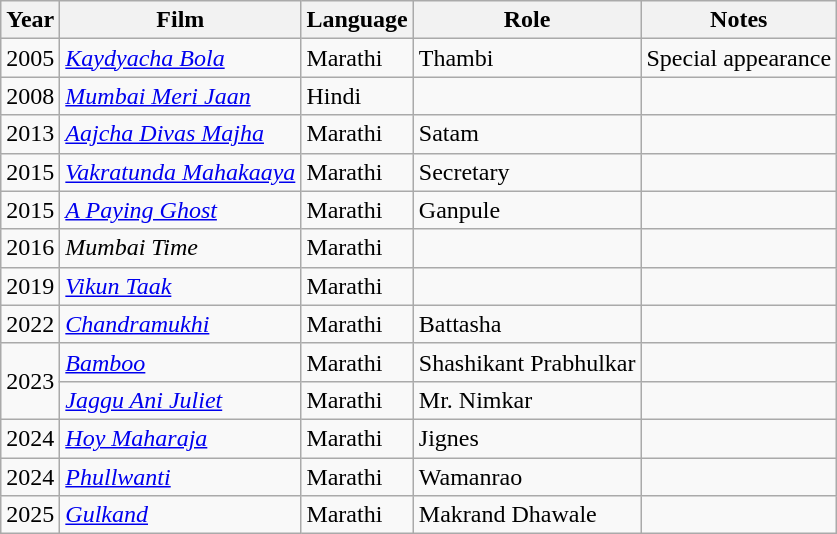<table class="wikitable">
<tr>
<th>Year</th>
<th>Film</th>
<th>Language</th>
<th>Role</th>
<th>Notes</th>
</tr>
<tr>
<td>2005</td>
<td><em><a href='#'>Kaydyacha Bola</a></em></td>
<td>Marathi</td>
<td>Thambi</td>
<td>Special appearance</td>
</tr>
<tr>
<td>2008</td>
<td><em><a href='#'>Mumbai Meri Jaan</a></em></td>
<td>Hindi</td>
<td></td>
<td></td>
</tr>
<tr>
<td>2013</td>
<td><em><a href='#'>Aajcha Divas Majha</a></em></td>
<td>Marathi</td>
<td>Satam</td>
<td></td>
</tr>
<tr>
<td>2015</td>
<td><em><a href='#'>Vakratunda Mahakaaya</a></em></td>
<td>Marathi</td>
<td>Secretary</td>
<td></td>
</tr>
<tr>
<td>2015</td>
<td><em><a href='#'>A Paying Ghost</a></em></td>
<td>Marathi</td>
<td>Ganpule</td>
<td></td>
</tr>
<tr>
<td>2016</td>
<td><em>Mumbai Time</em></td>
<td>Marathi</td>
<td></td>
<td></td>
</tr>
<tr>
<td>2019</td>
<td><em><a href='#'>Vikun Taak</a></em></td>
<td>Marathi</td>
<td></td>
<td></td>
</tr>
<tr>
<td>2022</td>
<td><em><a href='#'>Chandramukhi</a></em></td>
<td>Marathi</td>
<td>Battasha</td>
<td></td>
</tr>
<tr>
<td rowspan="2">2023</td>
<td><em><a href='#'>Bamboo</a></em></td>
<td>Marathi</td>
<td>Shashikant Prabhulkar</td>
<td></td>
</tr>
<tr>
<td><em><a href='#'>Jaggu Ani Juliet</a></em></td>
<td>Marathi</td>
<td>Mr. Nimkar</td>
<td></td>
</tr>
<tr>
<td>2024</td>
<td><em><a href='#'>Hoy Maharaja</a></em></td>
<td>Marathi</td>
<td>Jignes</td>
<td></td>
</tr>
<tr>
<td>2024</td>
<td><em><a href='#'>Phullwanti</a></em></td>
<td>Marathi</td>
<td>Wamanrao</td>
<td></td>
</tr>
<tr>
<td>2025</td>
<td><em><a href='#'>Gulkand</a></em></td>
<td>Marathi</td>
<td>Makrand Dhawale</td>
<td></td>
</tr>
</table>
